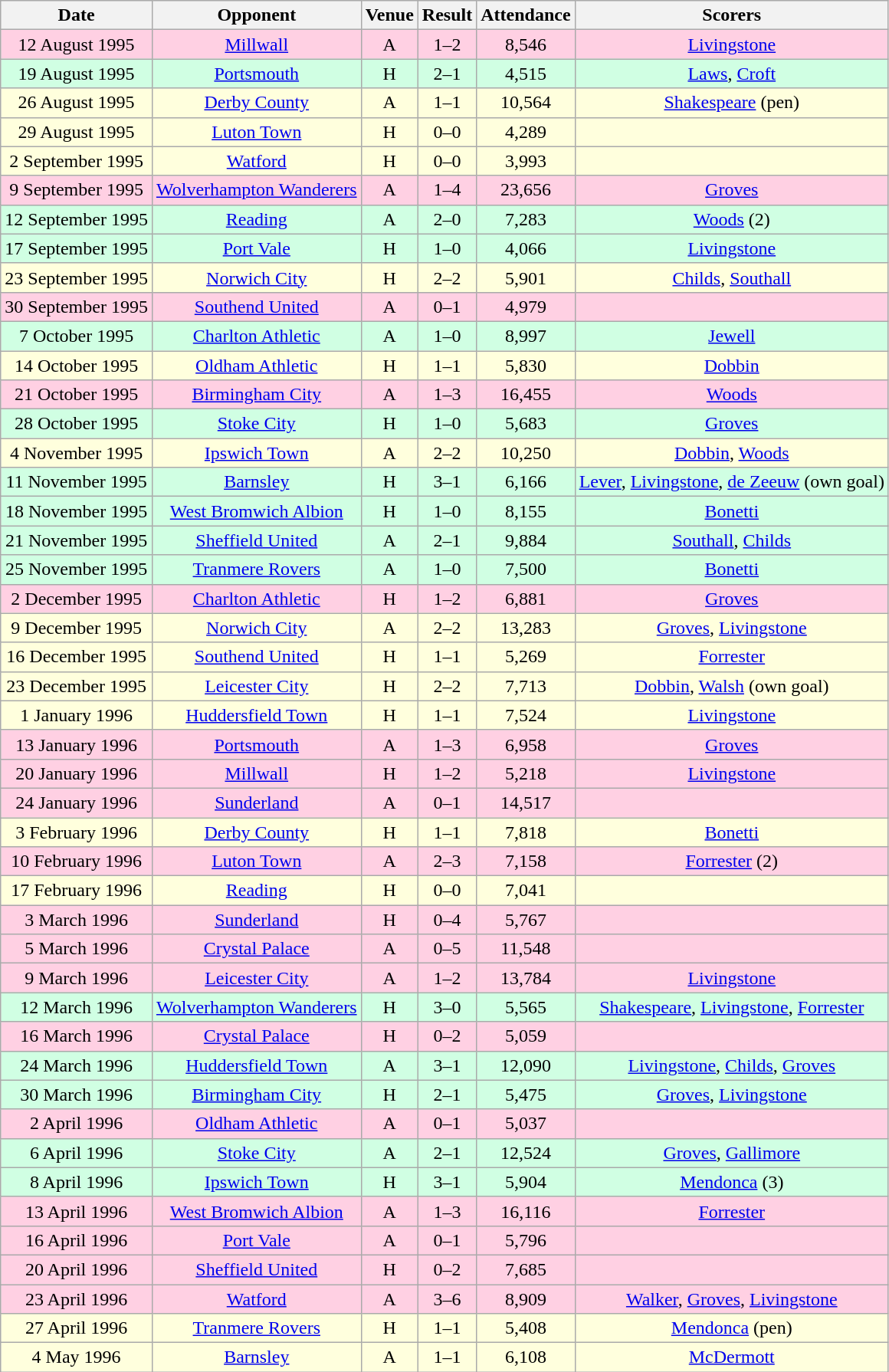<table class="wikitable sortable" style="text-align:center">
<tr>
<th>Date</th>
<th>Opponent</th>
<th>Venue</th>
<th>Result</th>
<th>Attendance</th>
<th>Scorers</th>
</tr>
<tr style="background-color: #ffd0e3;">
<td>12 August 1995</td>
<td><a href='#'>Millwall</a></td>
<td>A</td>
<td>1–2</td>
<td>8,546</td>
<td><a href='#'>Livingstone</a></td>
</tr>
<tr style="background-color: #d0ffe3;">
<td>19 August 1995</td>
<td><a href='#'>Portsmouth</a></td>
<td>H</td>
<td>2–1</td>
<td>4,515</td>
<td><a href='#'>Laws</a>, <a href='#'>Croft</a></td>
</tr>
<tr style="background-color: #ffffdd;">
<td>26 August 1995</td>
<td><a href='#'>Derby County</a></td>
<td>A</td>
<td>1–1</td>
<td>10,564</td>
<td><a href='#'>Shakespeare</a> (pen)</td>
</tr>
<tr style="background-color: #ffffdd;">
<td>29 August 1995</td>
<td><a href='#'>Luton Town</a></td>
<td>H</td>
<td>0–0</td>
<td>4,289</td>
<td></td>
</tr>
<tr style="background-color: #ffffdd;">
<td>2 September 1995</td>
<td><a href='#'>Watford</a></td>
<td>H</td>
<td>0–0</td>
<td>3,993</td>
<td></td>
</tr>
<tr style="background-color: #ffd0e3;">
<td>9 September 1995</td>
<td><a href='#'>Wolverhampton Wanderers</a></td>
<td>A</td>
<td>1–4</td>
<td>23,656</td>
<td><a href='#'>Groves</a></td>
</tr>
<tr style="background-color: #d0ffe3;">
<td>12 September 1995</td>
<td><a href='#'>Reading</a></td>
<td>A</td>
<td>2–0</td>
<td>7,283</td>
<td><a href='#'>Woods</a> (2)</td>
</tr>
<tr style="background-color: #d0ffe3;">
<td>17 September 1995</td>
<td><a href='#'>Port Vale</a></td>
<td>H</td>
<td>1–0</td>
<td>4,066</td>
<td><a href='#'>Livingstone</a></td>
</tr>
<tr style="background-color: #ffffdd;">
<td>23 September 1995</td>
<td><a href='#'>Norwich City</a></td>
<td>H</td>
<td>2–2</td>
<td>5,901</td>
<td><a href='#'>Childs</a>, <a href='#'>Southall</a></td>
</tr>
<tr style="background-color: #ffd0e3;">
<td>30 September 1995</td>
<td><a href='#'>Southend United</a></td>
<td>A</td>
<td>0–1</td>
<td>4,979</td>
<td></td>
</tr>
<tr style="background-color: #d0ffe3;">
<td>7 October 1995</td>
<td><a href='#'>Charlton Athletic</a></td>
<td>A</td>
<td>1–0</td>
<td>8,997</td>
<td><a href='#'>Jewell</a></td>
</tr>
<tr style="background-color: #ffffdd;">
<td>14 October 1995</td>
<td><a href='#'>Oldham Athletic</a></td>
<td>H</td>
<td>1–1</td>
<td>5,830</td>
<td><a href='#'>Dobbin</a></td>
</tr>
<tr style="background-color: #ffd0e3;">
<td>21 October 1995</td>
<td><a href='#'>Birmingham City</a></td>
<td>A</td>
<td>1–3</td>
<td>16,455</td>
<td><a href='#'>Woods</a></td>
</tr>
<tr style="background-color: #d0ffe3;">
<td>28 October 1995</td>
<td><a href='#'>Stoke City</a></td>
<td>H</td>
<td>1–0</td>
<td>5,683</td>
<td><a href='#'>Groves</a></td>
</tr>
<tr style="background-color: #ffffdd;">
<td>4 November 1995</td>
<td><a href='#'>Ipswich Town</a></td>
<td>A</td>
<td>2–2</td>
<td>10,250</td>
<td><a href='#'>Dobbin</a>, <a href='#'>Woods</a></td>
</tr>
<tr style="background-color: #d0ffe3;">
<td>11 November 1995</td>
<td><a href='#'>Barnsley</a></td>
<td>H</td>
<td>3–1</td>
<td>6,166</td>
<td><a href='#'>Lever</a>, <a href='#'>Livingstone</a>, <a href='#'>de Zeeuw</a> (own goal)</td>
</tr>
<tr style="background-color: #d0ffe3;">
<td>18 November 1995</td>
<td><a href='#'>West Bromwich Albion</a></td>
<td>H</td>
<td>1–0</td>
<td>8,155</td>
<td><a href='#'>Bonetti</a></td>
</tr>
<tr style="background-color: #d0ffe3;">
<td>21 November 1995</td>
<td><a href='#'>Sheffield United</a></td>
<td>A</td>
<td>2–1</td>
<td>9,884</td>
<td><a href='#'>Southall</a>, <a href='#'>Childs</a></td>
</tr>
<tr style="background-color: #d0ffe3;">
<td>25 November 1995</td>
<td><a href='#'>Tranmere Rovers</a></td>
<td>A</td>
<td>1–0</td>
<td>7,500</td>
<td><a href='#'>Bonetti</a></td>
</tr>
<tr style="background-color: #ffd0e3;">
<td>2 December 1995</td>
<td><a href='#'>Charlton Athletic</a></td>
<td>H</td>
<td>1–2</td>
<td>6,881</td>
<td><a href='#'>Groves</a></td>
</tr>
<tr style="background-color: #ffffdd;">
<td>9 December 1995</td>
<td><a href='#'>Norwich City</a></td>
<td>A</td>
<td>2–2</td>
<td>13,283</td>
<td><a href='#'>Groves</a>, <a href='#'>Livingstone</a></td>
</tr>
<tr style="background-color: #ffffdd;">
<td>16 December 1995</td>
<td><a href='#'>Southend United</a></td>
<td>H</td>
<td>1–1</td>
<td>5,269</td>
<td><a href='#'>Forrester</a></td>
</tr>
<tr style="background-color: #ffffdd;">
<td>23 December 1995</td>
<td><a href='#'>Leicester City</a></td>
<td>H</td>
<td>2–2</td>
<td>7,713</td>
<td><a href='#'>Dobbin</a>, <a href='#'>Walsh</a> (own goal)</td>
</tr>
<tr style="background-color: #ffffdd;">
<td>1 January 1996</td>
<td><a href='#'>Huddersfield Town</a></td>
<td>H</td>
<td>1–1</td>
<td>7,524</td>
<td><a href='#'>Livingstone</a></td>
</tr>
<tr style="background-color: #ffd0e3;">
<td>13 January 1996</td>
<td><a href='#'>Portsmouth</a></td>
<td>A</td>
<td>1–3</td>
<td>6,958</td>
<td><a href='#'>Groves</a></td>
</tr>
<tr style="background-color: #ffd0e3;">
<td>20 January 1996</td>
<td><a href='#'>Millwall</a></td>
<td>H</td>
<td>1–2</td>
<td>5,218</td>
<td><a href='#'>Livingstone</a></td>
</tr>
<tr style="background-color: #ffd0e3;">
<td>24 January 1996</td>
<td><a href='#'>Sunderland</a></td>
<td>A</td>
<td>0–1</td>
<td>14,517</td>
<td></td>
</tr>
<tr style="background-color: #ffffdd;">
<td>3 February 1996</td>
<td><a href='#'>Derby County</a></td>
<td>H</td>
<td>1–1</td>
<td>7,818</td>
<td><a href='#'>Bonetti</a></td>
</tr>
<tr style="background-color: #ffd0e3;">
<td>10 February 1996</td>
<td><a href='#'>Luton Town</a></td>
<td>A</td>
<td>2–3</td>
<td>7,158</td>
<td><a href='#'>Forrester</a> (2)</td>
</tr>
<tr style="background-color: #ffffdd;">
<td>17 February 1996</td>
<td><a href='#'>Reading</a></td>
<td>H</td>
<td>0–0</td>
<td>7,041</td>
<td></td>
</tr>
<tr style="background-color: #ffd0e3;">
<td>3 March 1996</td>
<td><a href='#'>Sunderland</a></td>
<td>H</td>
<td>0–4</td>
<td>5,767</td>
<td></td>
</tr>
<tr style="background-color: #ffd0e3;">
<td>5 March 1996</td>
<td><a href='#'>Crystal Palace</a></td>
<td>A</td>
<td>0–5</td>
<td>11,548</td>
<td></td>
</tr>
<tr style="background-color: #ffd0e3;">
<td>9 March 1996</td>
<td><a href='#'>Leicester City</a></td>
<td>A</td>
<td>1–2</td>
<td>13,784</td>
<td><a href='#'>Livingstone</a></td>
</tr>
<tr style="background-color: #d0ffe3;">
<td>12 March 1996</td>
<td><a href='#'>Wolverhampton Wanderers</a></td>
<td>H</td>
<td>3–0</td>
<td>5,565</td>
<td><a href='#'>Shakespeare</a>, <a href='#'>Livingstone</a>, <a href='#'>Forrester</a></td>
</tr>
<tr style="background-color: #ffd0e3;">
<td>16 March 1996</td>
<td><a href='#'>Crystal Palace</a></td>
<td>H</td>
<td>0–2</td>
<td>5,059</td>
<td></td>
</tr>
<tr style="background-color: #d0ffe3;">
<td>24 March 1996</td>
<td><a href='#'>Huddersfield Town</a></td>
<td>A</td>
<td>3–1</td>
<td>12,090</td>
<td><a href='#'>Livingstone</a>, <a href='#'>Childs</a>, <a href='#'>Groves</a></td>
</tr>
<tr style="background-color: #d0ffe3;">
<td>30 March 1996</td>
<td><a href='#'>Birmingham City</a></td>
<td>H</td>
<td>2–1</td>
<td>5,475</td>
<td><a href='#'>Groves</a>, <a href='#'>Livingstone</a></td>
</tr>
<tr style="background-color: #ffd0e3;">
<td>2 April 1996</td>
<td><a href='#'>Oldham Athletic</a></td>
<td>A</td>
<td>0–1</td>
<td>5,037</td>
<td></td>
</tr>
<tr style="background-color: #d0ffe3;">
<td>6 April 1996</td>
<td><a href='#'>Stoke City</a></td>
<td>A</td>
<td>2–1</td>
<td>12,524</td>
<td><a href='#'>Groves</a>, <a href='#'>Gallimore</a></td>
</tr>
<tr style="background-color: #d0ffe3;">
<td>8 April 1996</td>
<td><a href='#'>Ipswich Town</a></td>
<td>H</td>
<td>3–1</td>
<td>5,904</td>
<td><a href='#'>Mendonca</a> (3)</td>
</tr>
<tr style="background-color: #ffd0e3;">
<td>13 April 1996</td>
<td><a href='#'>West Bromwich Albion</a></td>
<td>A</td>
<td>1–3</td>
<td>16,116</td>
<td><a href='#'>Forrester</a></td>
</tr>
<tr style="background-color: #ffd0e3;">
<td>16 April 1996</td>
<td><a href='#'>Port Vale</a></td>
<td>A</td>
<td>0–1</td>
<td>5,796</td>
<td></td>
</tr>
<tr style="background-color: #ffd0e3;">
<td>20 April 1996</td>
<td><a href='#'>Sheffield United</a></td>
<td>H</td>
<td>0–2</td>
<td>7,685</td>
<td></td>
</tr>
<tr style="background-color: #ffd0e3;">
<td>23 April 1996</td>
<td><a href='#'>Watford</a></td>
<td>A</td>
<td>3–6</td>
<td>8,909</td>
<td><a href='#'>Walker</a>, <a href='#'>Groves</a>, <a href='#'>Livingstone</a></td>
</tr>
<tr style="background-color: #ffffdd;">
<td>27 April 1996</td>
<td><a href='#'>Tranmere Rovers</a></td>
<td>H</td>
<td>1–1</td>
<td>5,408</td>
<td><a href='#'>Mendonca</a> (pen)</td>
</tr>
<tr style="background-color: #ffffdd;">
<td>4 May 1996</td>
<td><a href='#'>Barnsley</a></td>
<td>A</td>
<td>1–1</td>
<td>6,108</td>
<td><a href='#'>McDermott</a></td>
</tr>
</table>
